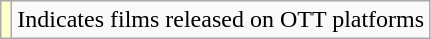<table class="wikitable">
<tr>
<td style="background:#ffc;"></td>
<td>Indicates films released on OTT platforms</td>
</tr>
</table>
